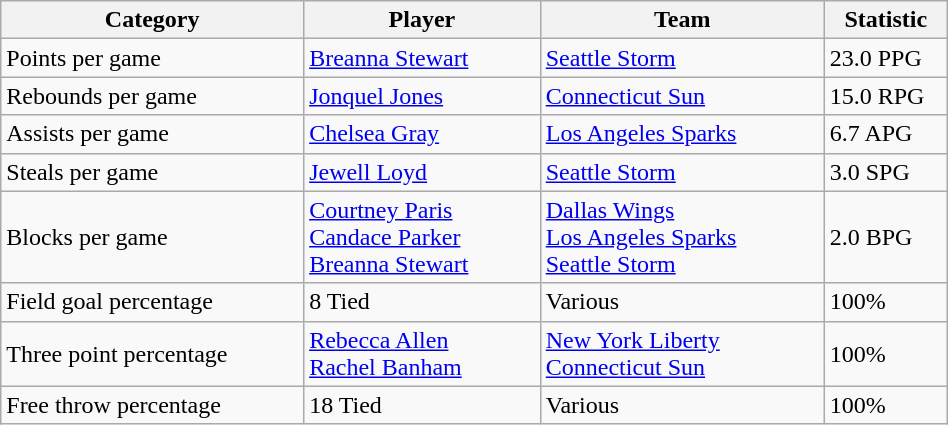<table class="wikitable" style="width: 50%">
<tr>
<th width=32%>Category</th>
<th width=25%>Player</th>
<th width=30%>Team</th>
<th width=20%>Statistic</th>
</tr>
<tr>
<td>Points per game</td>
<td><a href='#'>Breanna Stewart</a></td>
<td><a href='#'>Seattle Storm</a></td>
<td>23.0 PPG</td>
</tr>
<tr>
<td>Rebounds per game</td>
<td><a href='#'>Jonquel Jones</a></td>
<td><a href='#'>Connecticut Sun</a></td>
<td>15.0 RPG</td>
</tr>
<tr>
<td>Assists per game</td>
<td><a href='#'>Chelsea Gray</a></td>
<td><a href='#'>Los Angeles Sparks</a></td>
<td>6.7 APG</td>
</tr>
<tr>
<td>Steals per game</td>
<td><a href='#'>Jewell Loyd</a></td>
<td><a href='#'>Seattle Storm</a></td>
<td>3.0 SPG</td>
</tr>
<tr>
<td>Blocks per game</td>
<td><a href='#'>Courtney Paris</a><br><a href='#'>Candace Parker</a><br><a href='#'>Breanna Stewart</a></td>
<td><a href='#'>Dallas Wings</a><br><a href='#'>Los Angeles Sparks</a><br><a href='#'>Seattle Storm</a></td>
<td>2.0 BPG</td>
</tr>
<tr>
<td>Field goal percentage</td>
<td>8 Tied</td>
<td>Various</td>
<td>100%</td>
</tr>
<tr>
<td>Three point percentage</td>
<td><a href='#'>Rebecca Allen</a><br><a href='#'>Rachel Banham</a></td>
<td><a href='#'>New York Liberty</a><br><a href='#'>Connecticut Sun</a></td>
<td>100%</td>
</tr>
<tr>
<td>Free throw percentage</td>
<td>18 Tied</td>
<td>Various</td>
<td>100%</td>
</tr>
</table>
